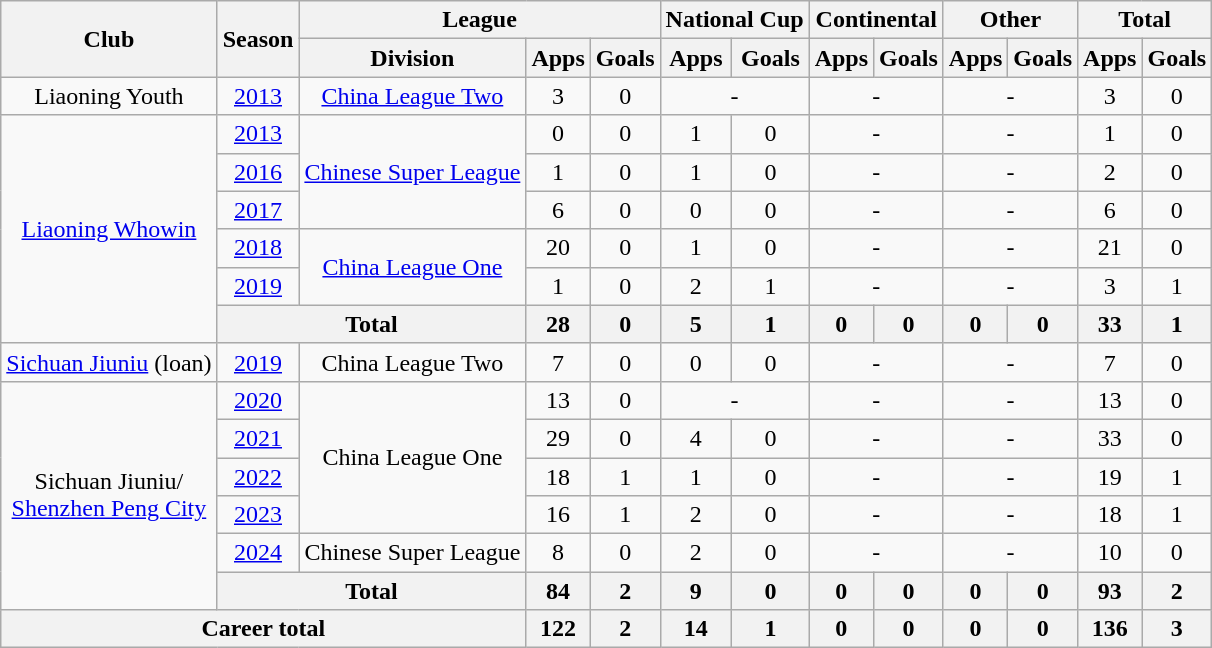<table class="wikitable" style="text-align: center">
<tr>
<th rowspan="2">Club</th>
<th rowspan="2">Season</th>
<th colspan="3">League</th>
<th colspan="2">National Cup</th>
<th colspan="2">Continental</th>
<th colspan="2">Other</th>
<th colspan="2">Total</th>
</tr>
<tr>
<th>Division</th>
<th>Apps</th>
<th>Goals</th>
<th>Apps</th>
<th>Goals</th>
<th>Apps</th>
<th>Goals</th>
<th>Apps</th>
<th>Goals</th>
<th>Apps</th>
<th>Goals</th>
</tr>
<tr>
<td>Liaoning Youth</td>
<td><a href='#'>2013</a></td>
<td><a href='#'>China League Two</a></td>
<td>3</td>
<td>0</td>
<td colspan="2">-</td>
<td colspan="2">-</td>
<td colspan="2">-</td>
<td>3</td>
<td>0</td>
</tr>
<tr>
<td rowspan=6><a href='#'>Liaoning Whowin</a></td>
<td><a href='#'>2013</a></td>
<td rowspan="3"><a href='#'>Chinese Super League</a></td>
<td>0</td>
<td>0</td>
<td>1</td>
<td>0</td>
<td colspan="2">-</td>
<td colspan="2">-</td>
<td>1</td>
<td>0</td>
</tr>
<tr>
<td><a href='#'>2016</a></td>
<td>1</td>
<td>0</td>
<td>1</td>
<td>0</td>
<td colspan="2">-</td>
<td colspan="2">-</td>
<td>2</td>
<td>0</td>
</tr>
<tr>
<td><a href='#'>2017</a></td>
<td>6</td>
<td>0</td>
<td>0</td>
<td>0</td>
<td colspan="2">-</td>
<td colspan="2">-</td>
<td>6</td>
<td>0</td>
</tr>
<tr>
<td><a href='#'>2018</a></td>
<td rowspan="2"><a href='#'>China League One</a></td>
<td>20</td>
<td>0</td>
<td>1</td>
<td>0</td>
<td colspan="2">-</td>
<td colspan="2">-</td>
<td>21</td>
<td>0</td>
</tr>
<tr>
<td><a href='#'>2019</a></td>
<td>1</td>
<td>0</td>
<td>2</td>
<td>1</td>
<td colspan="2">-</td>
<td colspan="2">-</td>
<td>3</td>
<td>1</td>
</tr>
<tr>
<th colspan=2>Total</th>
<th>28</th>
<th>0</th>
<th>5</th>
<th>1</th>
<th>0</th>
<th>0</th>
<th>0</th>
<th>0</th>
<th>33</th>
<th>1</th>
</tr>
<tr>
<td><a href='#'>Sichuan Jiuniu</a> (loan)</td>
<td><a href='#'>2019</a></td>
<td>China League Two</td>
<td>7</td>
<td>0</td>
<td>0</td>
<td>0</td>
<td colspan="2">-</td>
<td colspan="2">-</td>
<td>7</td>
<td>0</td>
</tr>
<tr>
<td rowspan=6>Sichuan Jiuniu/<br><a href='#'>Shenzhen Peng City</a></td>
<td><a href='#'>2020</a></td>
<td rowspan="4">China League One</td>
<td>13</td>
<td>0</td>
<td colspan="2">-</td>
<td colspan="2">-</td>
<td colspan="2">-</td>
<td>13</td>
<td>0</td>
</tr>
<tr>
<td><a href='#'>2021</a></td>
<td>29</td>
<td>0</td>
<td>4</td>
<td>0</td>
<td colspan="2">-</td>
<td colspan="2">-</td>
<td>33</td>
<td>0</td>
</tr>
<tr>
<td><a href='#'>2022</a></td>
<td>18</td>
<td>1</td>
<td>1</td>
<td>0</td>
<td colspan="2">-</td>
<td colspan="2">-</td>
<td>19</td>
<td>1</td>
</tr>
<tr>
<td><a href='#'>2023</a></td>
<td>16</td>
<td>1</td>
<td>2</td>
<td>0</td>
<td colspan="2">-</td>
<td colspan="2">-</td>
<td>18</td>
<td>1</td>
</tr>
<tr>
<td><a href='#'>2024</a></td>
<td>Chinese Super League</td>
<td>8</td>
<td>0</td>
<td>2</td>
<td>0</td>
<td colspan="2">-</td>
<td colspan="2">-</td>
<td>10</td>
<td>0</td>
</tr>
<tr>
<th colspan=2>Total</th>
<th>84</th>
<th>2</th>
<th>9</th>
<th>0</th>
<th>0</th>
<th>0</th>
<th>0</th>
<th>0</th>
<th>93</th>
<th>2</th>
</tr>
<tr>
<th colspan=3>Career total</th>
<th>122</th>
<th>2</th>
<th>14</th>
<th>1</th>
<th>0</th>
<th>0</th>
<th>0</th>
<th>0</th>
<th>136</th>
<th>3</th>
</tr>
</table>
